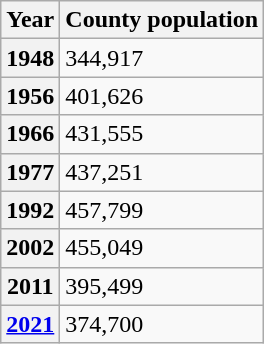<table class="wikitable">
<tr>
<th>Year</th>
<th>County population</th>
</tr>
<tr>
<th>1948</th>
<td>344,917 </td>
</tr>
<tr>
<th>1956</th>
<td>401,626 </td>
</tr>
<tr>
<th>1966</th>
<td>431,555 </td>
</tr>
<tr>
<th>1977</th>
<td>437,251 </td>
</tr>
<tr>
<th>1992</th>
<td>457,799 </td>
</tr>
<tr>
<th>2002</th>
<td>455,049 </td>
</tr>
<tr>
<th>2011</th>
<td>395,499 </td>
</tr>
<tr>
<th><a href='#'>2021</a></th>
<td>374,700 </td>
</tr>
</table>
